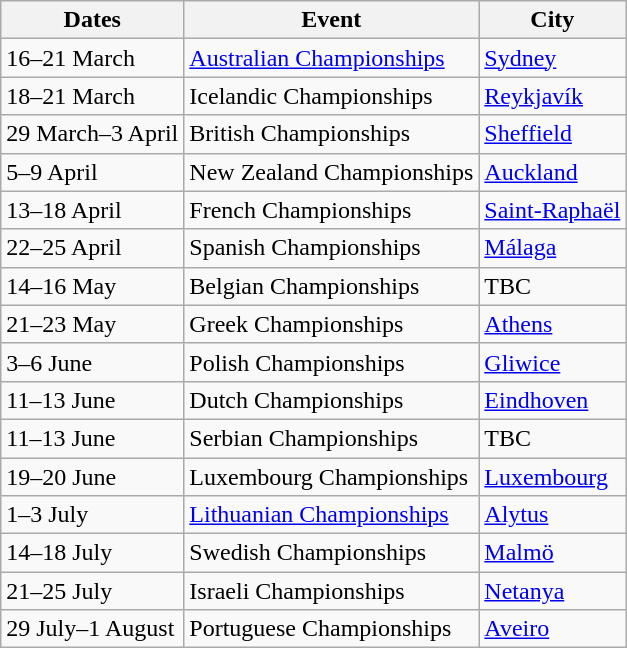<table class="wikitable">
<tr>
<th>Dates</th>
<th>Event</th>
<th>City</th>
</tr>
<tr>
<td>16–21 March</td>
<td> <a href='#'>Australian Championships</a></td>
<td><a href='#'>Sydney</a></td>
</tr>
<tr>
<td>18–21 March</td>
<td> Icelandic Championships</td>
<td><a href='#'>Reykjavík</a></td>
</tr>
<tr>
<td>29 March–3 April</td>
<td> British Championships</td>
<td><a href='#'>Sheffield</a></td>
</tr>
<tr>
<td>5–9 April</td>
<td> New Zealand Championships</td>
<td><a href='#'>Auckland</a></td>
</tr>
<tr>
<td>13–18 April</td>
<td> French Championships</td>
<td><a href='#'>Saint-Raphaël</a></td>
</tr>
<tr>
<td>22–25 April</td>
<td> Spanish Championships</td>
<td><a href='#'>Málaga</a></td>
</tr>
<tr>
<td>14–16 May</td>
<td> Belgian Championships</td>
<td>TBC</td>
</tr>
<tr>
<td>21–23 May</td>
<td> Greek Championships</td>
<td><a href='#'>Athens</a></td>
</tr>
<tr>
<td>3–6 June</td>
<td> Polish Championships</td>
<td><a href='#'>Gliwice</a></td>
</tr>
<tr>
<td>11–13 June</td>
<td> Dutch Championships</td>
<td><a href='#'>Eindhoven</a></td>
</tr>
<tr>
<td>11–13 June</td>
<td> Serbian Championships</td>
<td>TBC</td>
</tr>
<tr>
<td>19–20 June</td>
<td> Luxembourg Championships</td>
<td><a href='#'>Luxembourg</a></td>
</tr>
<tr>
<td>1–3 July</td>
<td> <a href='#'>Lithuanian Championships</a></td>
<td><a href='#'>Alytus</a></td>
</tr>
<tr>
<td>14–18 July</td>
<td> Swedish Championships</td>
<td><a href='#'>Malmö</a></td>
</tr>
<tr>
<td>21–25 July</td>
<td> Israeli Championships</td>
<td><a href='#'>Netanya</a></td>
</tr>
<tr>
<td>29 July–1 August</td>
<td> Portuguese Championships</td>
<td><a href='#'>Aveiro</a></td>
</tr>
</table>
